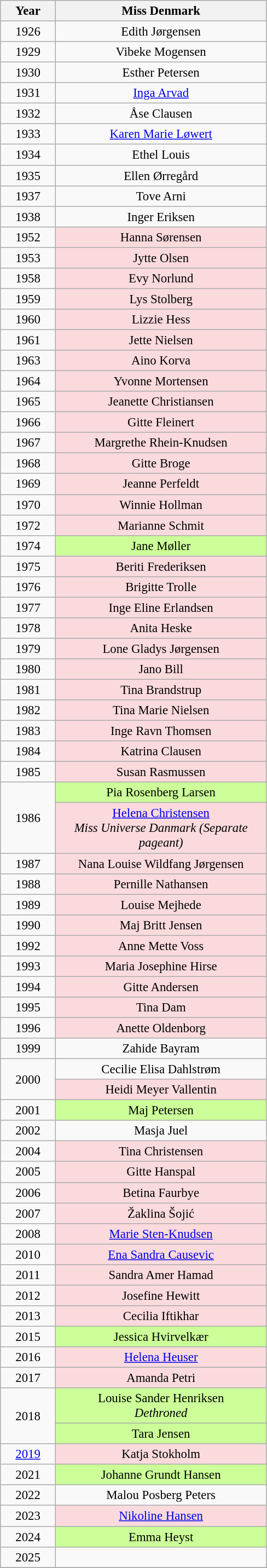<table class="wikitable sortable" style="font-size: 95%; text-align:center">
<tr>
<th width="60">Year</th>
<th width="250">Miss Denmark</th>
</tr>
<tr>
<td>1926</td>
<td>Edith Jørgensen</td>
</tr>
<tr>
<td>1929</td>
<td>Vibeke Mogensen</td>
</tr>
<tr>
<td>1930</td>
<td>Esther Petersen</td>
</tr>
<tr>
<td>1931</td>
<td><a href='#'>Inga Arvad</a></td>
</tr>
<tr>
<td>1932</td>
<td>Åse Clausen</td>
</tr>
<tr>
<td>1933</td>
<td><a href='#'>Karen Marie Løwert</a></td>
</tr>
<tr>
<td>1934</td>
<td>Ethel Louis</td>
</tr>
<tr>
<td>1935</td>
<td>Ellen Ørregård</td>
</tr>
<tr>
<td>1937</td>
<td>Tove Arni</td>
</tr>
<tr>
<td>1938</td>
<td>Inger Eriksen</td>
</tr>
<tr>
<td>1952</td>
<td style="background:#FADADD;">Hanna Sørensen</td>
</tr>
<tr>
<td>1953</td>
<td style="background:#FADADD;">Jytte Olsen</td>
</tr>
<tr>
<td>1958</td>
<td style="background:#FADADD;">Evy Norlund</td>
</tr>
<tr>
<td>1959</td>
<td style="background:#FADADD;">Lys Stolberg</td>
</tr>
<tr>
<td>1960</td>
<td style="background:#FADADD;">Lizzie Hess</td>
</tr>
<tr>
<td>1961</td>
<td style="background:#FADADD;">Jette Nielsen</td>
</tr>
<tr>
<td>1963</td>
<td style="background:#FADADD;">Aino Korva</td>
</tr>
<tr>
<td>1964</td>
<td style="background:#FADADD;">Yvonne Mortensen</td>
</tr>
<tr>
<td>1965</td>
<td style="background:#FADADD;">Jeanette Christiansen</td>
</tr>
<tr>
<td>1966</td>
<td style="background:#FADADD;">Gitte Fleinert</td>
</tr>
<tr>
<td>1967</td>
<td style="background:#FADADD;">Margrethe Rhein-Knudsen</td>
</tr>
<tr>
<td>1968</td>
<td style="background:#FADADD;">Gitte Broge</td>
</tr>
<tr>
<td>1969</td>
<td style="background:#FADADD;">Jeanne Perfeldt</td>
</tr>
<tr>
<td>1970</td>
<td style="background:#FADADD;">Winnie Hollman</td>
</tr>
<tr>
<td>1972</td>
<td style="background:#FADADD;">Marianne Schmit</td>
</tr>
<tr>
<td>1974</td>
<td style="background:#CCFF99;">Jane Møller</td>
</tr>
<tr>
<td>1975</td>
<td style="background:#FADADD;">Beriti Frederiksen</td>
</tr>
<tr>
<td>1976</td>
<td style="background:#FADADD;">Brigitte Trolle</td>
</tr>
<tr>
<td>1977</td>
<td style="background:#FADADD;">Inge Eline Erlandsen</td>
</tr>
<tr>
<td>1978</td>
<td style="background:#FADADD;">Anita Heske</td>
</tr>
<tr>
<td>1979</td>
<td style="background:#FADADD;">Lone Gladys Jørgensen</td>
</tr>
<tr>
<td>1980</td>
<td style="background:#FADADD;">Jano Bill</td>
</tr>
<tr>
<td>1981</td>
<td style="background:#FADADD;">Tina Brandstrup</td>
</tr>
<tr>
<td>1982</td>
<td style="background:#FADADD;">Tina Marie Nielsen</td>
</tr>
<tr>
<td>1983</td>
<td style="background:#FADADD;">Inge Ravn Thomsen</td>
</tr>
<tr>
<td>1984</td>
<td style="background:#FADADD;">Katrina Clausen</td>
</tr>
<tr>
<td>1985</td>
<td style="background:#FADADD;">Susan Rasmussen</td>
</tr>
<tr>
<td rowspan=2>1986</td>
<td style="background:#CCFF99;">Pia Rosenberg Larsen</td>
</tr>
<tr>
<td style="background:#FADADD;"><a href='#'>Helena Christensen</a><br><em>Miss Universe Danmark (Separate pageant)</em></td>
</tr>
<tr>
<td>1987</td>
<td style="background:#FADADD;">Nana Louise Wildfang Jørgensen</td>
</tr>
<tr>
<td>1988</td>
<td style="background:#FADADD;">Pernille Nathansen</td>
</tr>
<tr>
<td>1989</td>
<td style="background:#FADADD;">Louise Mejhede</td>
</tr>
<tr>
<td>1990</td>
<td style="background:#FADADD;">Maj Britt Jensen</td>
</tr>
<tr>
<td>1992</td>
<td style="background:#FADADD;">Anne Mette Voss</td>
</tr>
<tr>
<td>1993</td>
<td style="background:#FADADD;">Maria Josephine Hirse</td>
</tr>
<tr>
<td>1994</td>
<td style="background:#FADADD;">Gitte Andersen</td>
</tr>
<tr>
<td>1995</td>
<td style="background:#FADADD;">Tina Dam</td>
</tr>
<tr>
<td>1996</td>
<td style="background:#FADADD;">Anette Oldenborg</td>
</tr>
<tr>
<td>1999</td>
<td>Zahide Bayram</td>
</tr>
<tr>
<td rowspan=2>2000</td>
<td>Cecilie Elisa Dahlstrøm</td>
</tr>
<tr>
<td style="background:#FADADD;">Heidi Meyer Vallentin</td>
</tr>
<tr>
<td>2001</td>
<td style="background:#CCFF99;">Maj Petersen</td>
</tr>
<tr>
<td>2002</td>
<td>Masja Juel</td>
</tr>
<tr>
<td>2004</td>
<td style="background:#FADADD;">Tina Christensen</td>
</tr>
<tr>
<td>2005</td>
<td style="background:#FADADD;">Gitte Hanspal</td>
</tr>
<tr>
<td>2006</td>
<td style="background:#FADADD;">Betina Faurbye</td>
</tr>
<tr>
<td>2007</td>
<td style="background:#FADADD;">Žaklina Šojić</td>
</tr>
<tr>
<td>2008</td>
<td style="background:#FADADD;"><a href='#'>Marie Sten-Knudsen</a></td>
</tr>
<tr>
<td>2010</td>
<td style="background:#FADADD;"><a href='#'>Ena Sandra Causevic</a></td>
</tr>
<tr>
<td>2011</td>
<td style="background:#FADADD;">Sandra Amer Hamad</td>
</tr>
<tr>
<td>2012</td>
<td style="background:#FADADD;">Josefine Hewitt</td>
</tr>
<tr>
<td>2013</td>
<td style="background:#FADADD;">Cecilia Iftikhar</td>
</tr>
<tr>
<td>2015</td>
<td style="background:#CCFF99;">Jessica Hvirvelkær</td>
</tr>
<tr>
<td>2016</td>
<td style="background:#FADADD;"><a href='#'>Helena Heuser</a></td>
</tr>
<tr>
<td>2017</td>
<td style="background:#FADADD;">Amanda Petri</td>
</tr>
<tr>
<td rowspan=2>2018</td>
<td style="background:#CCFF99;">Louise Sander Henriksen<br><em>Dethroned</em></td>
</tr>
<tr>
<td style="background:#CCFF99;">Tara Jensen</td>
</tr>
<tr>
<td><a href='#'>2019</a></td>
<td style="background:#FADADD;">Katja Stokholm</td>
</tr>
<tr>
<td>2021</td>
<td style="background:#CCFF99;">Johanne Grundt Hansen</td>
</tr>
<tr>
<td>2022</td>
<td>Malou Posberg Peters</td>
</tr>
<tr>
<td>2023</td>
<td style="background:#FADADD;"><a href='#'>Nikoline Hansen</a></td>
</tr>
<tr>
<td>2024</td>
<td style="background:#CCFF99;">Emma Heyst</td>
</tr>
<tr>
<td>2025</td>
<td></td>
</tr>
<tr>
</tr>
</table>
